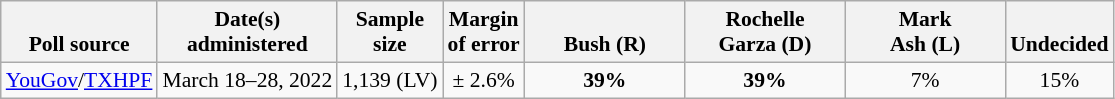<table class="wikitable" style="font-size:90%;text-align:center;">
<tr valign=bottom>
<th>Poll source</th>
<th>Date(s)<br>administered</th>
<th>Sample<br>size</th>
<th>Margin<br>of error</th>
<th style="width:100px;"><br>Bush (R)</th>
<th style="width:100px;">Rochelle<br>Garza (D)</th>
<th style="width:100px;">Mark<br>Ash (L)</th>
<th>Undecided</th>
</tr>
<tr>
<td style="text-align:left;"><a href='#'>YouGov</a>/<a href='#'>TXHPF</a></td>
<td>March 18–28, 2022</td>
<td>1,139 (LV)</td>
<td>± 2.6%</td>
<td><strong>39%</strong></td>
<td><strong>39%</strong></td>
<td>7%</td>
<td>15%</td>
</tr>
</table>
